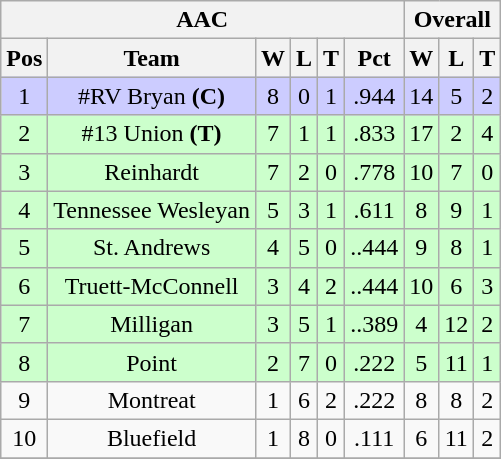<table class="wikitable" style="text-align:center;">
<tr>
<th colspan=6><strong>AAC</strong></th>
<th colspan=3><strong>Overall</strong></th>
</tr>
<tr>
<th><strong>Pos</strong></th>
<th><strong>Team</strong></th>
<th><strong>W</strong></th>
<th><strong>L</strong></th>
<th><strong>T</strong></th>
<th><strong>Pct</strong></th>
<th><strong>W</strong></th>
<th><strong>L</strong></th>
<th><strong>T</strong></th>
</tr>
<tr style="background:#ccf;">
<td>1</td>
<td>#RV Bryan <strong>(C)</strong></td>
<td>8</td>
<td>0</td>
<td>1</td>
<td>.944</td>
<td>14</td>
<td>5</td>
<td>2</td>
</tr>
<tr style="background:#cfc;">
<td>2</td>
<td>#13 Union <strong>(T)</strong></td>
<td>7</td>
<td>1</td>
<td>1</td>
<td>.833</td>
<td>17</td>
<td>2</td>
<td>4</td>
</tr>
<tr style="background:#cfc;">
<td>3</td>
<td>Reinhardt</td>
<td>7</td>
<td>2</td>
<td>0</td>
<td>.778</td>
<td>10</td>
<td>7</td>
<td>0</td>
</tr>
<tr style="background:#cfc;">
<td>4</td>
<td>Tennessee Wesleyan</td>
<td>5</td>
<td>3</td>
<td>1</td>
<td>.611</td>
<td>8</td>
<td>9</td>
<td>1</td>
</tr>
<tr style="background:#cfc;">
<td>5</td>
<td>St. Andrews</td>
<td>4</td>
<td>5</td>
<td>0</td>
<td>..444</td>
<td>9</td>
<td>8</td>
<td>1</td>
</tr>
<tr style="background:#cfc;">
<td>6</td>
<td>Truett-McConnell</td>
<td>3</td>
<td>4</td>
<td>2</td>
<td>..444</td>
<td>10</td>
<td>6</td>
<td>3</td>
</tr>
<tr style="background:#cfc;">
<td>7</td>
<td>Milligan</td>
<td>3</td>
<td>5</td>
<td>1</td>
<td>..389</td>
<td>4</td>
<td>12</td>
<td>2</td>
</tr>
<tr style="background:#cfc;">
<td>8</td>
<td>Point</td>
<td>2</td>
<td>7</td>
<td>0</td>
<td>.222</td>
<td>5</td>
<td>11</td>
<td>1</td>
</tr>
<tr -style="background:#cfc;">
<td>9</td>
<td>Montreat</td>
<td>1</td>
<td>6</td>
<td>2</td>
<td>.222</td>
<td>8</td>
<td>8</td>
<td>2</td>
</tr>
<tr -style="background:#cfc;">
<td>10</td>
<td>Bluefield</td>
<td>1</td>
<td>8</td>
<td>0</td>
<td>.111</td>
<td>6</td>
<td>11</td>
<td>2</td>
</tr>
<tr>
</tr>
</table>
